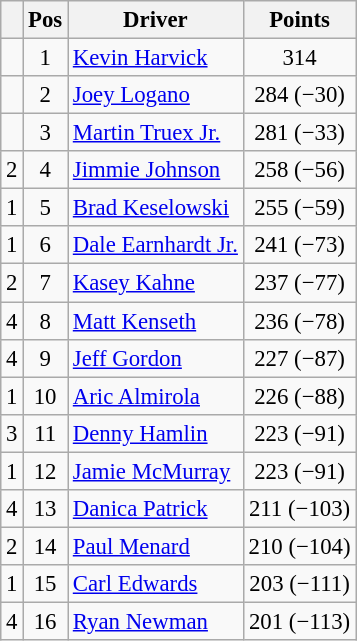<table class="wikitable" style="font-size: 95%;">
<tr>
<th></th>
<th>Pos</th>
<th>Driver</th>
<th>Points</th>
</tr>
<tr>
<td align="left"></td>
<td style="text-align:center;">1</td>
<td><a href='#'>Kevin Harvick</a></td>
<td style="text-align:center;">314</td>
</tr>
<tr>
<td align="left"></td>
<td style="text-align:center;">2</td>
<td><a href='#'>Joey Logano</a></td>
<td style="text-align:center;">284 (−30)</td>
</tr>
<tr>
<td align="left"></td>
<td style="text-align:center;">3</td>
<td><a href='#'>Martin Truex Jr.</a></td>
<td style="text-align:center;">281 (−33)</td>
</tr>
<tr>
<td align="left"> 2</td>
<td style="text-align:center;">4</td>
<td><a href='#'>Jimmie Johnson</a></td>
<td style="text-align:center;">258 (−56)</td>
</tr>
<tr>
<td align="left"> 1</td>
<td style="text-align:center;">5</td>
<td><a href='#'>Brad Keselowski</a></td>
<td style="text-align:center;">255 (−59)</td>
</tr>
<tr>
<td align="left"> 1</td>
<td style="text-align:center;">6</td>
<td><a href='#'>Dale Earnhardt Jr.</a></td>
<td style="text-align:center;">241 (−73)</td>
</tr>
<tr>
<td align="left"> 2</td>
<td style="text-align:center;">7</td>
<td><a href='#'>Kasey Kahne</a></td>
<td style="text-align:center;">237 (−77)</td>
</tr>
<tr>
<td align="left"> 4</td>
<td style="text-align:center;">8</td>
<td><a href='#'>Matt Kenseth</a></td>
<td style="text-align:center;">236 (−78)</td>
</tr>
<tr>
<td align="left"> 4</td>
<td style="text-align:center;">9</td>
<td><a href='#'>Jeff Gordon</a></td>
<td style="text-align:center;">227 (−87)</td>
</tr>
<tr>
<td align="left"> 1</td>
<td style="text-align:center;">10</td>
<td><a href='#'>Aric Almirola</a></td>
<td style="text-align:center;">226 (−88)</td>
</tr>
<tr>
<td align="left"> 3</td>
<td style="text-align:center;">11</td>
<td><a href='#'>Denny Hamlin</a></td>
<td style="text-align:center;">223 (−91)</td>
</tr>
<tr>
<td align="left"> 1</td>
<td style="text-align:center;">12</td>
<td><a href='#'>Jamie McMurray</a></td>
<td style="text-align:center;">223 (−91)</td>
</tr>
<tr>
<td align="left"> 4</td>
<td style="text-align:center;">13</td>
<td><a href='#'>Danica Patrick</a></td>
<td style="text-align:center;">211 (−103)</td>
</tr>
<tr>
<td align="left"> 2</td>
<td style="text-align:center;">14</td>
<td><a href='#'>Paul Menard</a></td>
<td style="text-align:center;">210 (−104)</td>
</tr>
<tr>
<td align="left"> 1</td>
<td style="text-align:center;">15</td>
<td><a href='#'>Carl Edwards</a></td>
<td style="text-align:center;">203 (−111)</td>
</tr>
<tr>
<td align="left"> 4</td>
<td style="text-align:center;">16</td>
<td><a href='#'>Ryan Newman</a></td>
<td style="text-align:center;">201 (−113)</td>
</tr>
</table>
